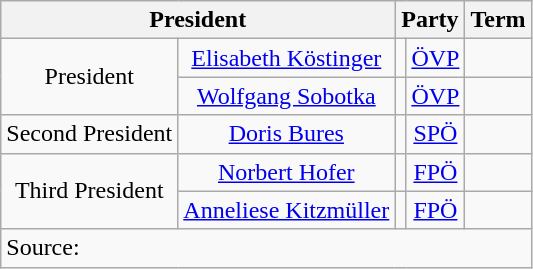<table class=wikitable style="text-align:center">
<tr>
<th colspan=2>President</th>
<th colspan=2>Party</th>
<th>Term</th>
</tr>
<tr>
<td rowspan=2>President</td>
<td><a href='#'>Elisabeth Köstinger</a></td>
<td bgcolor=></td>
<td><a href='#'>ÖVP</a></td>
<td></td>
</tr>
<tr>
<td><a href='#'>Wolfgang Sobotka</a></td>
<td bgcolor=></td>
<td><a href='#'>ÖVP</a></td>
<td></td>
</tr>
<tr>
<td>Second President</td>
<td><a href='#'>Doris Bures</a></td>
<td bgcolor=></td>
<td><a href='#'>SPÖ</a></td>
<td></td>
</tr>
<tr>
<td rowspan=2>Third President</td>
<td><a href='#'>Norbert Hofer</a></td>
<td bgcolor=></td>
<td><a href='#'>FPÖ</a></td>
<td></td>
</tr>
<tr>
<td><a href='#'>Anneliese Kitzmüller</a></td>
<td bgcolor=></td>
<td><a href='#'>FPÖ</a></td>
<td></td>
</tr>
<tr>
<td align=left colspan=5>Source: </td>
</tr>
</table>
